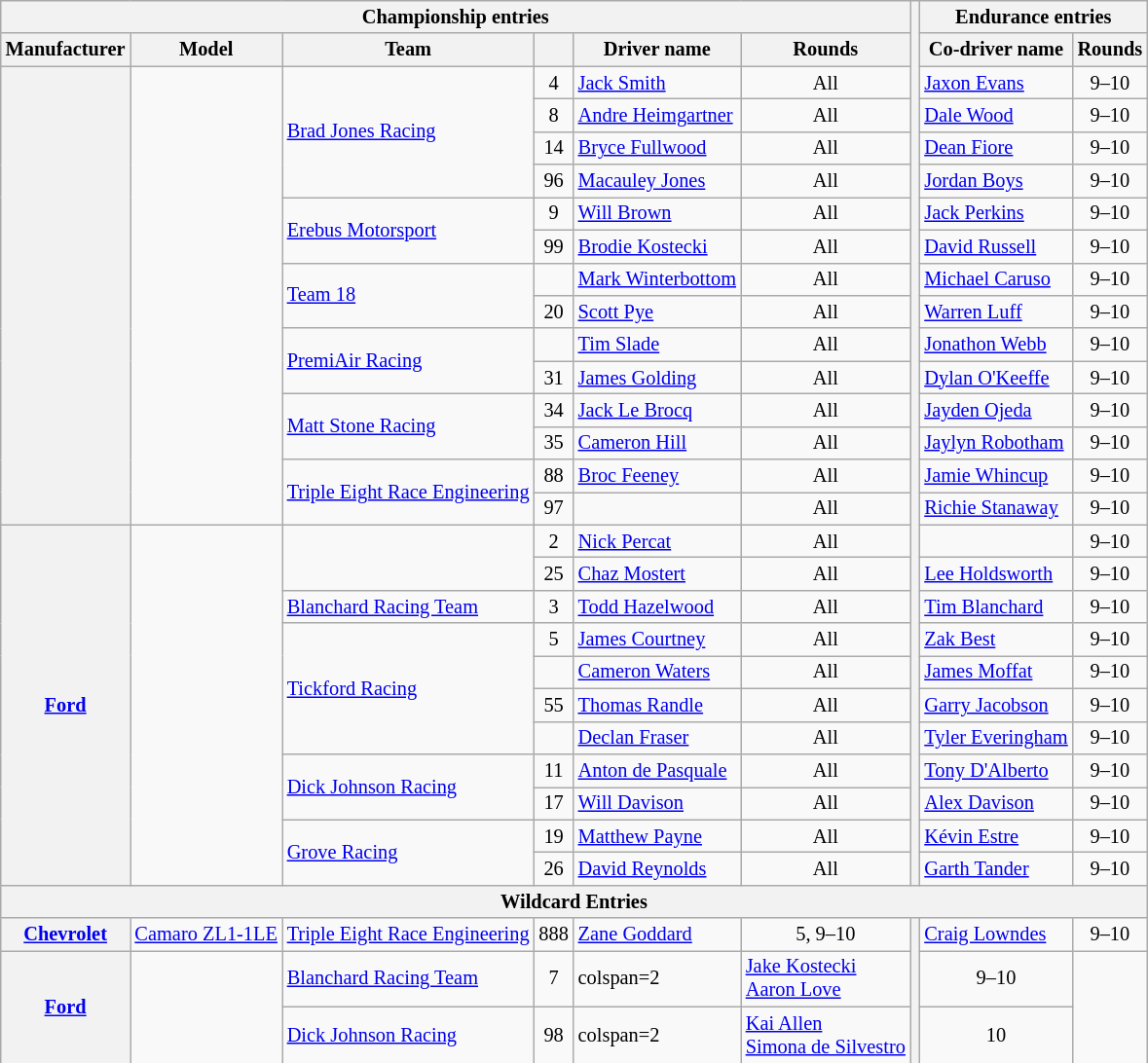<table class="wikitable" style="font-size:85%;">
<tr>
<th colspan="6">Championship entries</th>
<th rowspan="27"></th>
<th colspan="2">Endurance entries</th>
</tr>
<tr>
<th>Manufacturer</th>
<th>Model</th>
<th>Team</th>
<th></th>
<th>Driver name</th>
<th>Rounds</th>
<th>Co-driver name</th>
<th>Rounds</th>
</tr>
<tr>
<th rowspan="14"></th>
<td rowspan="14"></td>
<td rowspan="4"><a href='#'>Brad Jones Racing</a></td>
<td align="center" id="4">4</td>
<td> <a href='#'>Jack Smith</a></td>
<td align="center">All</td>
<td> <a href='#'>Jaxon Evans</a></td>
<td align="center">9–10</td>
</tr>
<tr>
<td align="center" id="8">8</td>
<td> <a href='#'>Andre Heimgartner</a></td>
<td align="center">All</td>
<td> <a href='#'>Dale Wood</a></td>
<td align="center">9–10</td>
</tr>
<tr>
<td align="center" id="14">14</td>
<td> <a href='#'>Bryce Fullwood</a></td>
<td align="center">All</td>
<td> <a href='#'>Dean Fiore</a></td>
<td align="center">9–10</td>
</tr>
<tr>
<td align="center" id="96">96</td>
<td> <a href='#'>Macauley Jones</a></td>
<td align="center">All</td>
<td> <a href='#'>Jordan Boys</a></td>
<td align="center">9–10</td>
</tr>
<tr>
<td rowspan="2"><a href='#'>Erebus Motorsport</a></td>
<td align="center" id="9">9</td>
<td> <a href='#'>Will Brown</a></td>
<td align="center">All</td>
<td> <a href='#'>Jack Perkins</a></td>
<td align="center">9–10</td>
</tr>
<tr>
<td align="center" id="99">99</td>
<td> <a href='#'>Brodie Kostecki</a></td>
<td align="center">All</td>
<td> <a href='#'>David Russell</a></td>
<td align="center">9–10</td>
</tr>
<tr>
<td rowspan="2"><a href='#'>Team 18</a></td>
<td align="center" id="18"></td>
<td> <a href='#'>Mark Winterbottom</a></td>
<td align="center">All</td>
<td> <a href='#'>Michael Caruso</a></td>
<td align="center">9–10</td>
</tr>
<tr>
<td align="center" id="20">20</td>
<td> <a href='#'>Scott Pye</a></td>
<td align="center">All</td>
<td> <a href='#'>Warren Luff</a></td>
<td align="center">9–10</td>
</tr>
<tr>
<td rowspan="2"><a href='#'>PremiAir Racing</a></td>
<td align="center" id="23"></td>
<td> <a href='#'>Tim Slade</a></td>
<td align="center">All</td>
<td> <a href='#'>Jonathon Webb</a></td>
<td align="center">9–10</td>
</tr>
<tr>
<td align="center" id="31">31</td>
<td> <a href='#'>James Golding</a></td>
<td align="center">All</td>
<td> <a href='#'>Dylan O'Keeffe</a></td>
<td align="center">9–10</td>
</tr>
<tr>
<td rowspan="2"><a href='#'>Matt Stone Racing</a></td>
<td align="center" id="34">34</td>
<td> <a href='#'>Jack Le Brocq</a></td>
<td align="center">All</td>
<td> <a href='#'>Jayden Ojeda</a></td>
<td align="center">9–10</td>
</tr>
<tr>
<td align="center" id="35">35</td>
<td> <a href='#'>Cameron Hill</a></td>
<td align="center">All</td>
<td> <a href='#'>Jaylyn Robotham</a></td>
<td align="center">9–10</td>
</tr>
<tr>
<td rowspan="2"><a href='#'>Triple Eight Race Engineering</a></td>
<td align="center" id="88">88</td>
<td> <a href='#'>Broc Feeney</a></td>
<td align="center">All</td>
<td> <a href='#'>Jamie Whincup</a></td>
<td align="center">9–10</td>
</tr>
<tr>
<td align="center" id="97">97</td>
<td></td>
<td align="center">All</td>
<td> <a href='#'>Richie Stanaway</a></td>
<td align="center">9–10</td>
</tr>
<tr>
<th rowspan="11"><a href='#'>Ford</a></th>
<td rowspan="11"></td>
<td rowspan="2"></td>
<td align="center" id="2">2</td>
<td> <a href='#'>Nick Percat</a></td>
<td align="center">All</td>
<td></td>
<td align="center">9–10</td>
</tr>
<tr>
<td align="center" id="25">25</td>
<td> <a href='#'>Chaz Mostert</a></td>
<td align="center">All</td>
<td> <a href='#'>Lee Holdsworth</a></td>
<td align="center">9–10</td>
</tr>
<tr>
<td><a href='#'>Blanchard Racing Team</a></td>
<td align="center" id="3">3</td>
<td> <a href='#'>Todd Hazelwood</a></td>
<td align="center">All</td>
<td> <a href='#'>Tim Blanchard</a></td>
<td align="center">9–10</td>
</tr>
<tr>
<td rowspan="4"><a href='#'>Tickford Racing</a></td>
<td align="center" id="5">5</td>
<td> <a href='#'>James Courtney</a></td>
<td align="center">All</td>
<td> <a href='#'>Zak Best</a></td>
<td align="center">9–10</td>
</tr>
<tr>
<td align="center" id="6"></td>
<td> <a href='#'>Cameron Waters</a></td>
<td align="center">All</td>
<td> <a href='#'>James Moffat</a></td>
<td align="center">9–10</td>
</tr>
<tr>
<td align="center" id="55">55</td>
<td> <a href='#'>Thomas Randle</a></td>
<td align="center">All</td>
<td> <a href='#'>Garry Jacobson</a></td>
<td align="center">9–10</td>
</tr>
<tr>
<td align="center" id="56"></td>
<td> <a href='#'>Declan Fraser</a></td>
<td align="center">All</td>
<td> <a href='#'>Tyler Everingham</a></td>
<td align="center">9–10</td>
</tr>
<tr>
<td rowspan="2"><a href='#'>Dick Johnson Racing</a></td>
<td align="center" id="11">11</td>
<td> <a href='#'>Anton de Pasquale</a></td>
<td align="center">All</td>
<td> <a href='#'>Tony D'Alberto</a></td>
<td align="center">9–10</td>
</tr>
<tr>
<td align="center" id="17">17</td>
<td> <a href='#'>Will Davison</a></td>
<td align="center">All</td>
<td> <a href='#'>Alex Davison</a></td>
<td align="center">9–10</td>
</tr>
<tr>
<td rowspan="2"><a href='#'>Grove Racing</a></td>
<td align="center" id="19">19</td>
<td> <a href='#'>Matthew Payne</a></td>
<td align="center">All</td>
<td> <a href='#'>Kévin Estre</a></td>
<td align="center">9–10</td>
</tr>
<tr>
<td align="center" id="26">26</td>
<td> <a href='#'>David Reynolds</a></td>
<td align="center">All</td>
<td> <a href='#'>Garth Tander</a></td>
<td align="center">9–10</td>
</tr>
<tr>
<th colspan="9">Wildcard Entries</th>
</tr>
<tr>
<th><a href='#'>Chevrolet</a></th>
<td><a href='#'>Camaro ZL1-1LE</a></td>
<td><a href='#'>Triple Eight Race Engineering</a></td>
<td align="center" id="888">888</td>
<td> <a href='#'>Zane Goddard</a></td>
<td align="center">5, 9–10</td>
<th rowspan="3"></th>
<td> <a href='#'>Craig Lowndes</a></td>
<td align="center">9–10</td>
</tr>
<tr>
<th rowspan="2"><a href='#'>Ford</a></th>
<td rowspan="2"></td>
<td><a href='#'>Blanchard Racing Team</a></td>
<td align="center" id="7">7</td>
<td>colspan=2 </td>
<td> <a href='#'>Jake Kostecki</a><br> <a href='#'>Aaron Love</a></td>
<td align="center">9–10</td>
</tr>
<tr>
<td><a href='#'>Dick Johnson Racing</a></td>
<td align="center" id="98">98</td>
<td>colspan=2 </td>
<td> <a href='#'>Kai Allen</a><br> <a href='#'>Simona de Silvestro</a></td>
<td align="center">10</td>
</tr>
</table>
